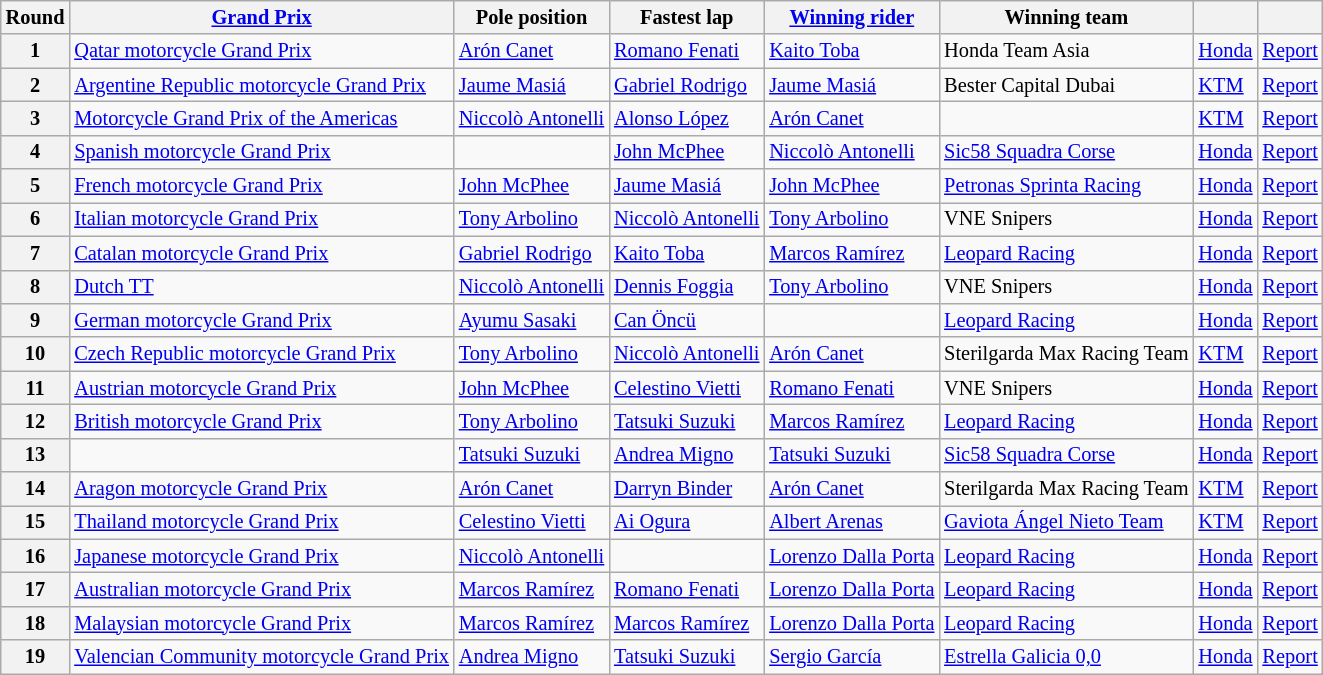<table class="wikitable sortable" style="font-size: 85%">
<tr>
<th>Round</th>
<th><a href='#'>Grand Prix</a></th>
<th>Pole position</th>
<th>Fastest lap</th>
<th><a href='#'>Winning rider</a></th>
<th>Winning team</th>
<th></th>
<th class="unsortable"></th>
</tr>
<tr>
<th>1</th>
<td> <a href='#'>Qatar motorcycle Grand Prix</a></td>
<td> <a href='#'>Arón Canet</a></td>
<td> <a href='#'>Romano Fenati</a></td>
<td> <a href='#'>Kaito Toba</a></td>
<td> Honda Team Asia</td>
<td> <a href='#'>Honda</a></td>
<td><a href='#'>Report</a></td>
</tr>
<tr>
<th>2</th>
<td> <a href='#'>Argentine Republic motorcycle Grand Prix</a></td>
<td> <a href='#'>Jaume Masiá</a></td>
<td> <a href='#'>Gabriel Rodrigo</a></td>
<td> <a href='#'>Jaume Masiá</a></td>
<td> Bester Capital Dubai</td>
<td> <a href='#'>KTM</a></td>
<td><a href='#'>Report</a></td>
</tr>
<tr>
<th>3</th>
<td> <a href='#'>Motorcycle Grand Prix of the Americas</a></td>
<td> <a href='#'>Niccolò Antonelli</a></td>
<td> <a href='#'>Alonso López</a></td>
<td> <a href='#'>Arón Canet</a></td>
<td></td>
<td> <a href='#'>KTM</a></td>
<td><a href='#'>Report</a></td>
</tr>
<tr>
<th>4</th>
<td> <a href='#'>Spanish motorcycle Grand Prix</a></td>
<td></td>
<td> <a href='#'>John McPhee</a></td>
<td> <a href='#'>Niccolò Antonelli</a></td>
<td> <a href='#'>Sic58 Squadra Corse</a></td>
<td> <a href='#'>Honda</a></td>
<td><a href='#'>Report</a></td>
</tr>
<tr>
<th>5</th>
<td> <a href='#'>French motorcycle Grand Prix</a></td>
<td> <a href='#'>John McPhee</a></td>
<td> <a href='#'>Jaume Masiá</a></td>
<td> <a href='#'>John McPhee</a></td>
<td> <a href='#'>Petronas Sprinta Racing</a></td>
<td> <a href='#'>Honda</a></td>
<td><a href='#'>Report</a></td>
</tr>
<tr>
<th>6</th>
<td> <a href='#'>Italian motorcycle Grand Prix</a></td>
<td> <a href='#'>Tony Arbolino</a></td>
<td> <a href='#'>Niccolò Antonelli</a></td>
<td> <a href='#'>Tony Arbolino</a></td>
<td> VNE Snipers</td>
<td> <a href='#'>Honda</a></td>
<td><a href='#'>Report</a></td>
</tr>
<tr>
<th>7</th>
<td> <a href='#'>Catalan motorcycle Grand Prix</a></td>
<td> <a href='#'>Gabriel Rodrigo</a></td>
<td> <a href='#'>Kaito Toba</a></td>
<td> <a href='#'>Marcos Ramírez</a></td>
<td> <a href='#'>Leopard Racing</a></td>
<td> <a href='#'>Honda</a></td>
<td><a href='#'>Report</a></td>
</tr>
<tr>
<th>8</th>
<td> <a href='#'>Dutch TT</a></td>
<td> <a href='#'>Niccolò Antonelli</a></td>
<td> <a href='#'>Dennis Foggia</a></td>
<td> <a href='#'>Tony Arbolino</a></td>
<td> VNE Snipers</td>
<td> <a href='#'>Honda</a></td>
<td><a href='#'>Report</a></td>
</tr>
<tr>
<th>9</th>
<td> <a href='#'>German motorcycle Grand Prix</a></td>
<td> <a href='#'>Ayumu Sasaki</a></td>
<td> <a href='#'>Can Öncü</a></td>
<td></td>
<td> <a href='#'>Leopard Racing</a></td>
<td> <a href='#'>Honda</a></td>
<td><a href='#'>Report</a></td>
</tr>
<tr>
<th>10</th>
<td> <a href='#'>Czech Republic motorcycle Grand Prix</a></td>
<td> <a href='#'>Tony Arbolino</a></td>
<td> <a href='#'>Niccolò Antonelli</a></td>
<td> <a href='#'>Arón Canet</a></td>
<td> Sterilgarda Max Racing Team</td>
<td> <a href='#'>KTM</a></td>
<td><a href='#'>Report</a></td>
</tr>
<tr>
<th>11</th>
<td> <a href='#'>Austrian motorcycle Grand Prix</a></td>
<td> <a href='#'>John McPhee</a></td>
<td> <a href='#'>Celestino Vietti</a></td>
<td> <a href='#'>Romano Fenati</a></td>
<td> VNE Snipers</td>
<td> <a href='#'>Honda</a></td>
<td><a href='#'>Report</a></td>
</tr>
<tr>
<th>12</th>
<td> <a href='#'>British motorcycle Grand Prix</a></td>
<td> <a href='#'>Tony Arbolino</a></td>
<td> <a href='#'>Tatsuki Suzuki</a></td>
<td> <a href='#'>Marcos Ramírez</a></td>
<td> <a href='#'>Leopard Racing</a></td>
<td> <a href='#'>Honda</a></td>
<td><a href='#'>Report</a></td>
</tr>
<tr>
<th>13</th>
<td></td>
<td> <a href='#'>Tatsuki Suzuki</a></td>
<td> <a href='#'>Andrea Migno</a></td>
<td> <a href='#'>Tatsuki Suzuki</a></td>
<td> <a href='#'>Sic58 Squadra Corse</a></td>
<td> <a href='#'>Honda</a></td>
<td><a href='#'>Report</a></td>
</tr>
<tr>
<th>14</th>
<td> <a href='#'>Aragon motorcycle Grand Prix</a></td>
<td> <a href='#'>Arón Canet</a></td>
<td> <a href='#'>Darryn Binder</a></td>
<td> <a href='#'>Arón Canet</a></td>
<td> Sterilgarda Max Racing Team</td>
<td> <a href='#'>KTM</a></td>
<td><a href='#'>Report</a></td>
</tr>
<tr>
<th>15</th>
<td> <a href='#'>Thailand motorcycle Grand Prix</a></td>
<td> <a href='#'>Celestino Vietti</a></td>
<td> <a href='#'>Ai Ogura</a></td>
<td> <a href='#'>Albert Arenas</a></td>
<td> <a href='#'>Gaviota Ángel Nieto Team</a></td>
<td> <a href='#'>KTM</a></td>
<td><a href='#'>Report</a></td>
</tr>
<tr>
<th>16</th>
<td> <a href='#'>Japanese motorcycle Grand Prix</a></td>
<td> <a href='#'>Niccolò Antonelli</a></td>
<td></td>
<td> <a href='#'>Lorenzo Dalla Porta</a></td>
<td> <a href='#'>Leopard Racing</a></td>
<td> <a href='#'>Honda</a></td>
<td><a href='#'>Report</a></td>
</tr>
<tr>
<th>17</th>
<td> <a href='#'>Australian motorcycle Grand Prix</a></td>
<td> <a href='#'>Marcos Ramírez</a></td>
<td> <a href='#'>Romano Fenati</a></td>
<td> <a href='#'>Lorenzo Dalla Porta</a></td>
<td> <a href='#'>Leopard Racing</a></td>
<td> <a href='#'>Honda</a></td>
<td><a href='#'>Report</a></td>
</tr>
<tr>
<th>18</th>
<td> <a href='#'>Malaysian motorcycle Grand Prix</a></td>
<td> <a href='#'>Marcos Ramírez</a></td>
<td> <a href='#'>Marcos Ramírez</a></td>
<td> <a href='#'>Lorenzo Dalla Porta</a></td>
<td> <a href='#'>Leopard Racing</a></td>
<td> <a href='#'>Honda</a></td>
<td><a href='#'>Report</a></td>
</tr>
<tr>
<th>19</th>
<td> <a href='#'>Valencian Community motorcycle Grand Prix</a></td>
<td> <a href='#'>Andrea Migno</a></td>
<td> <a href='#'>Tatsuki Suzuki</a></td>
<td> <a href='#'>Sergio García</a></td>
<td> <a href='#'>Estrella Galicia 0,0</a></td>
<td> <a href='#'>Honda</a></td>
<td><a href='#'>Report</a></td>
</tr>
</table>
